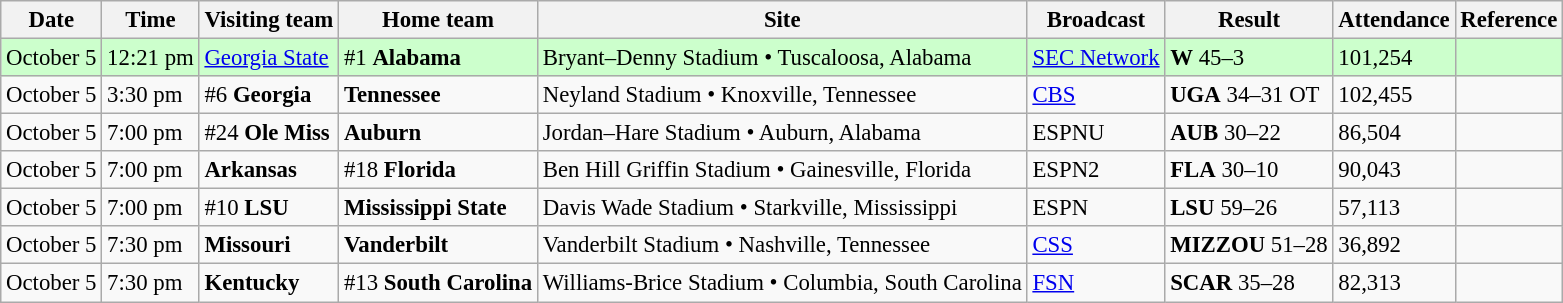<table class="wikitable" style="font-size:95%;">
<tr>
<th>Date</th>
<th>Time</th>
<th>Visiting team</th>
<th>Home team</th>
<th>Site</th>
<th>Broadcast</th>
<th>Result</th>
<th>Attendance</th>
<th class="unsortable">Reference</th>
</tr>
<tr bgcolor=ccffcc>
<td>October 5</td>
<td>12:21 pm</td>
<td><a href='#'>Georgia State</a></td>
<td>#1 <strong>Alabama</strong></td>
<td>Bryant–Denny Stadium • Tuscaloosa, Alabama</td>
<td><a href='#'>SEC Network</a></td>
<td><strong>W</strong> 45–3</td>
<td>101,254</td>
<td></td>
</tr>
<tr bgcolor=>
<td>October 5</td>
<td>3:30 pm</td>
<td>#6 <strong>Georgia</strong></td>
<td><strong>Tennessee</strong></td>
<td>Neyland Stadium • Knoxville, Tennessee</td>
<td><a href='#'>CBS</a></td>
<td><strong>UGA</strong> 34–31 OT</td>
<td>102,455</td>
<td></td>
</tr>
<tr bgcolor=>
<td>October 5</td>
<td>7:00 pm</td>
<td>#24 <strong>Ole Miss</strong></td>
<td><strong>Auburn</strong></td>
<td>Jordan–Hare Stadium • Auburn, Alabama</td>
<td>ESPNU</td>
<td><strong>AUB</strong> 30–22</td>
<td>86,504</td>
<td></td>
</tr>
<tr bgcolor=>
<td>October 5</td>
<td>7:00 pm</td>
<td><strong>Arkansas</strong></td>
<td>#18 <strong>Florida</strong></td>
<td>Ben Hill Griffin Stadium • Gainesville, Florida</td>
<td>ESPN2</td>
<td><strong>FLA</strong> 30–10</td>
<td>90,043</td>
<td></td>
</tr>
<tr bgcolor=>
<td>October 5</td>
<td>7:00 pm</td>
<td>#10 <strong>LSU</strong></td>
<td><strong>Mississippi State</strong></td>
<td>Davis Wade Stadium • Starkville, Mississippi</td>
<td>ESPN</td>
<td><strong>LSU</strong> 59–26</td>
<td>57,113</td>
<td></td>
</tr>
<tr bgcolor=>
<td>October 5</td>
<td>7:30 pm</td>
<td><strong>Missouri</strong></td>
<td><strong>Vanderbilt</strong></td>
<td>Vanderbilt Stadium • Nashville, Tennessee</td>
<td><a href='#'>CSS</a></td>
<td><strong>MIZZOU</strong> 51–28</td>
<td>36,892</td>
<td></td>
</tr>
<tr bgcolor=>
<td>October 5</td>
<td>7:30 pm</td>
<td><strong>Kentucky</strong></td>
<td>#13 <strong>South Carolina</strong></td>
<td>Williams-Brice Stadium • Columbia, South Carolina</td>
<td><a href='#'>FSN</a></td>
<td><strong>SCAR</strong> 35–28</td>
<td>82,313</td>
<td></td>
</tr>
</table>
